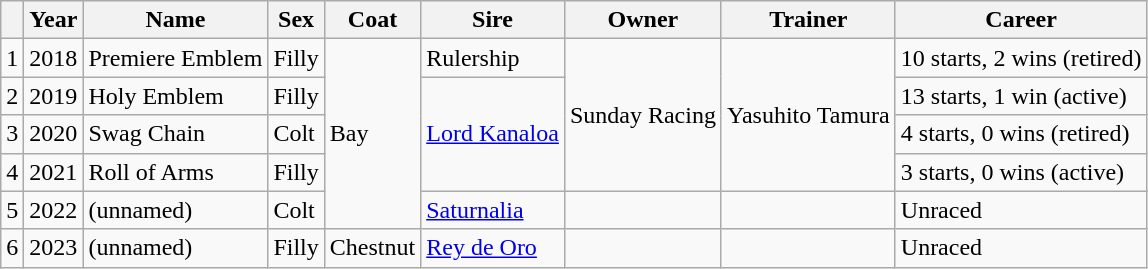<table class="wikitable" border="1">
<tr>
<th></th>
<th>Year</th>
<th>Name</th>
<th>Sex</th>
<th>Coat</th>
<th>Sire</th>
<th>Owner</th>
<th>Trainer</th>
<th>Career</th>
</tr>
<tr>
<td>1</td>
<td>2018</td>
<td>Premiere Emblem</td>
<td>Filly</td>
<td rowspan="5">Bay</td>
<td>Rulership</td>
<td rowspan="4">Sunday Racing</td>
<td rowspan="4">Yasuhito Tamura</td>
<td>10 starts, 2 wins (retired)</td>
</tr>
<tr>
<td>2</td>
<td>2019</td>
<td>Holy Emblem</td>
<td>Filly</td>
<td rowspan="3"><a href='#'>Lord Kanaloa</a></td>
<td>13 starts, 1 win (active)</td>
</tr>
<tr>
<td>3</td>
<td>2020</td>
<td>Swag Chain</td>
<td>Colt</td>
<td>4 starts, 0 wins (retired)</td>
</tr>
<tr>
<td>4</td>
<td>2021</td>
<td>Roll of Arms</td>
<td>Filly</td>
<td>3 starts, 0 wins (active)</td>
</tr>
<tr>
<td>5</td>
<td>2022</td>
<td>(unnamed)</td>
<td>Colt</td>
<td><a href='#'>Saturnalia</a></td>
<td></td>
<td></td>
<td>Unraced</td>
</tr>
<tr>
<td>6</td>
<td>2023</td>
<td>(unnamed)</td>
<td>Filly</td>
<td>Chestnut</td>
<td><a href='#'>Rey de Oro</a></td>
<td></td>
<td></td>
<td>Unraced</td>
</tr>
</table>
